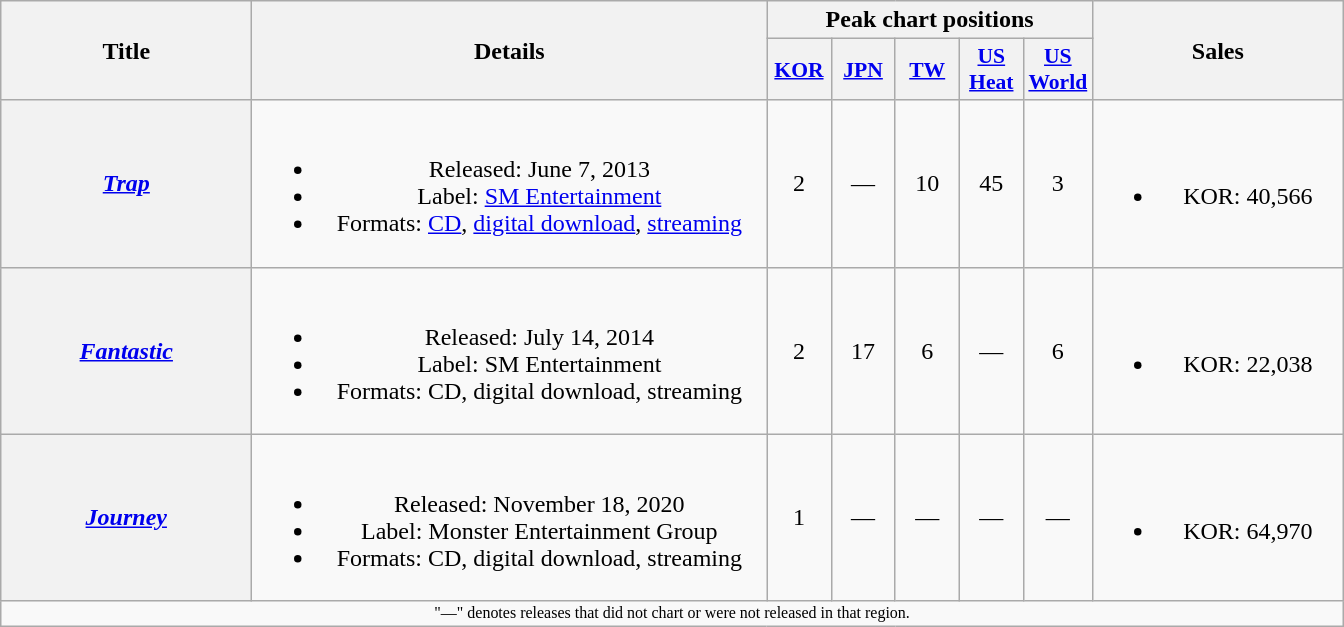<table class="wikitable plainrowheaders" style="text-align:center;">
<tr>
<th rowspan="2" style="width:10em;">Title</th>
<th rowspan="2" style="width:21em;">Details</th>
<th colspan="5">Peak chart positions</th>
<th rowspan="2" style="width:10em;">Sales</th>
</tr>
<tr>
<th style="width:2.5em;font-size:90%;"><a href='#'>KOR</a><br></th>
<th style="width:2.5em;font-size:90%;"><a href='#'>JPN</a><br></th>
<th style="width:2.5em;font-size:90%;"><a href='#'>TW</a><br></th>
<th style="width:2.5em;font-size:90%;"><a href='#'>US Heat</a><br></th>
<th style="width:2.5em;font-size:90%;"><a href='#'>US World</a><br></th>
</tr>
<tr>
<th scope="row"><em><a href='#'>Trap</a></em></th>
<td><br><ul><li>Released: June 7, 2013</li><li>Label: <a href='#'>SM Entertainment</a></li><li>Formats: <a href='#'>CD</a>, <a href='#'>digital download</a>, <a href='#'>streaming</a></li></ul></td>
<td>2</td>
<td>—</td>
<td>10</td>
<td>45</td>
<td>3</td>
<td><br><ul><li>KOR: 40,566</li></ul></td>
</tr>
<tr>
<th scope="row"><em><a href='#'>Fantastic</a></em></th>
<td><br><ul><li>Released: July 14, 2014</li><li>Label: SM Entertainment</li><li>Formats: CD, digital download, streaming</li></ul></td>
<td>2</td>
<td>17</td>
<td>6</td>
<td>—</td>
<td>6</td>
<td><br><ul><li>KOR: 22,038</li></ul></td>
</tr>
<tr>
<th scope="row"><em><a href='#'>Journey</a></em></th>
<td><br><ul><li>Released: November 18, 2020</li><li>Label: Monster Entertainment Group</li><li>Formats: CD, digital download, streaming</li></ul></td>
<td>1</td>
<td>—</td>
<td>—</td>
<td>—</td>
<td>—</td>
<td><br><ul><li>KOR: 64,970</li></ul></td>
</tr>
<tr>
<td colspan="8" style="font-size:8pt;">"—" denotes releases that did not chart or were not released in that region.</td>
</tr>
</table>
